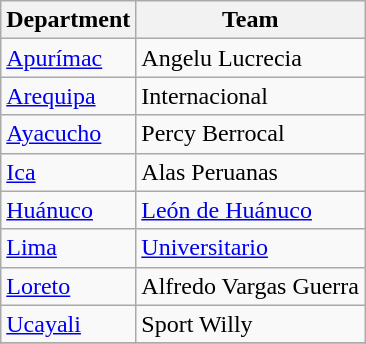<table class="wikitable">
<tr>
<th>Department</th>
<th>Team</th>
</tr>
<tr>
<td><a href='#'>Apurímac</a></td>
<td>Angelu Lucrecia</td>
</tr>
<tr>
<td><a href='#'>Arequipa</a></td>
<td>Internacional</td>
</tr>
<tr>
<td><a href='#'>Ayacucho</a></td>
<td>Percy Berrocal</td>
</tr>
<tr>
<td><a href='#'>Ica</a></td>
<td>Alas Peruanas</td>
</tr>
<tr>
<td><a href='#'>Huánuco</a></td>
<td><a href='#'>León de Huánuco</a></td>
</tr>
<tr>
<td><a href='#'>Lima</a></td>
<td><a href='#'>Universitario</a></td>
</tr>
<tr>
<td><a href='#'>Loreto</a></td>
<td>Alfredo Vargas Guerra</td>
</tr>
<tr>
<td><a href='#'>Ucayali</a></td>
<td>Sport Willy</td>
</tr>
<tr>
</tr>
</table>
